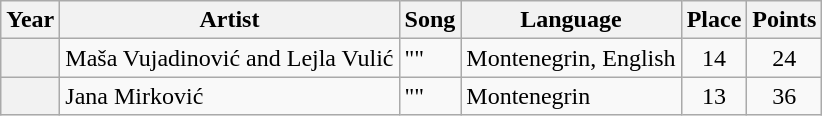<table class="wikitable sortable plainrowheaders">
<tr>
<th scope="col">Year</th>
<th scope="col">Artist</th>
<th scope="col">Song</th>
<th scope="col">Language</th>
<th scope="col" data-sort-type="number">Place</th>
<th scope="col" data-sort-type="number">Points</th>
</tr>
<tr>
<th scope="row" style="text-align:center;"></th>
<td>Maša Vujadinović and Lejla Vulić</td>
<td>"" </td>
<td>Montenegrin, English</td>
<td style="text-align:center;">14</td>
<td style="text-align:center;">24</td>
</tr>
<tr>
<th scope="row" style="text-align:center;"></th>
<td>Jana Mirković</td>
<td>"" </td>
<td>Montenegrin</td>
<td style="text-align:center;">13</td>
<td style="text-align:center;">36</td>
</tr>
</table>
